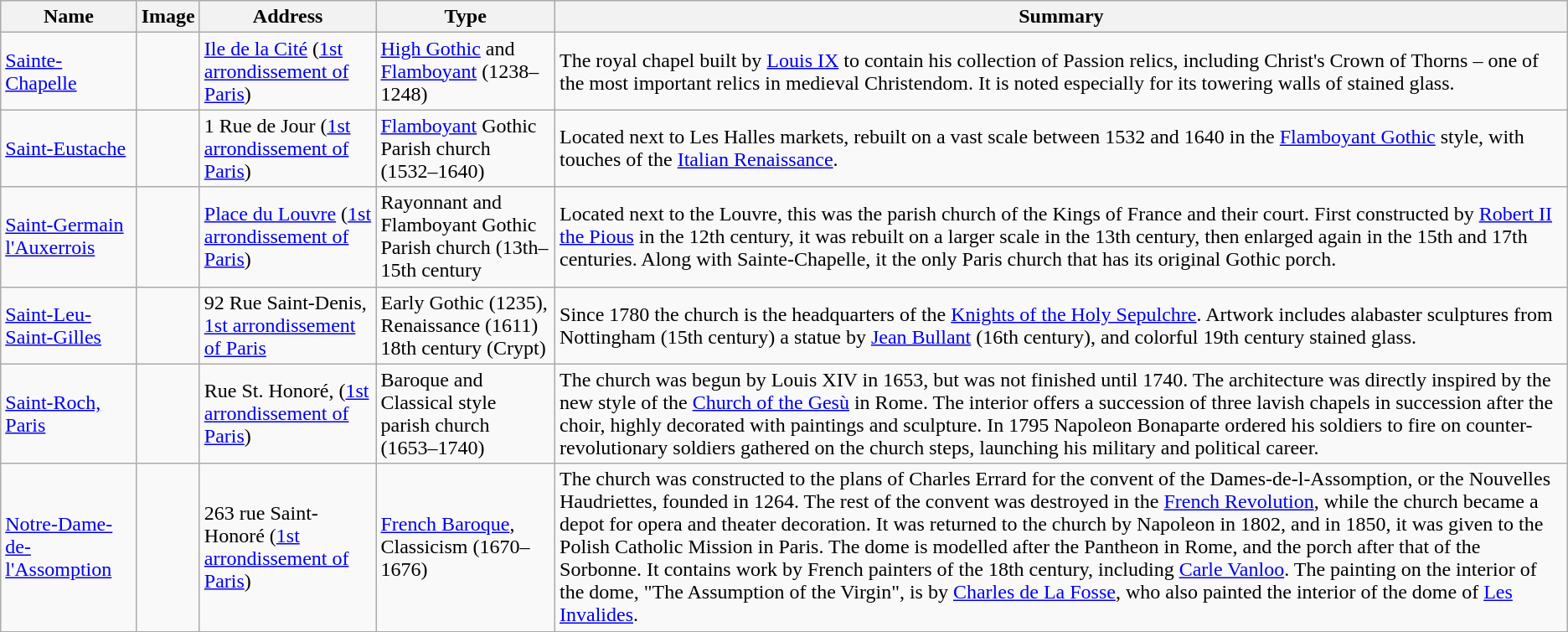<table class="wikitable sortable">
<tr>
<th>Name</th>
<th>Image</th>
<th>Address</th>
<th>Type</th>
<th class=unsortable>Summary</th>
</tr>
<tr>
<td><a href='#'>Sainte-Chapelle</a></td>
<td></td>
<td><a href='#'>Ile de la Cité</a> (<a href='#'>1st arrondissement of Paris</a>)</td>
<td><a href='#'>High Gothic</a> and <a href='#'>Flamboyant</a> (1238–1248)</td>
<td>The royal chapel built by <a href='#'>Louis IX</a> to contain his collection of Passion relics, including Christ's Crown of Thorns – one of the most important relics in medieval Christendom. It is noted especially for its towering walls of stained glass.</td>
</tr>
<tr>
<td><a href='#'>Saint-Eustache</a></td>
<td></td>
<td>1 Rue de Jour (<a href='#'>1st arrondissement of Paris</a>)</td>
<td><a href='#'>Flamboyant</a> Gothic Parish church (1532–1640)</td>
<td>Located next to Les Halles markets, rebuilt on a vast scale between 1532 and 1640 in the <a href='#'>Flamboyant Gothic</a> style, with touches of the <a href='#'>Italian Renaissance</a>.</td>
</tr>
<tr>
<td><a href='#'>Saint-Germain l'Auxerrois</a></td>
<td></td>
<td><a href='#'>Place du Louvre</a> (<a href='#'>1st arrondissement of Paris</a>)</td>
<td>Rayonnant and Flamboyant Gothic Parish church (13th–15th century</td>
<td>Located next to the Louvre, this was the parish church of the Kings of France and their court. First constructed by <a href='#'>Robert II the Pious</a> in the 12th century, it was rebuilt on a larger scale in the 13th century, then enlarged again in the 15th and 17th centuries. Along with Sainte-Chapelle, it the only Paris church that has its original Gothic porch.</td>
</tr>
<tr>
<td><a href='#'>Saint-Leu-Saint-Gilles</a></td>
<td></td>
<td>92 Rue Saint-Denis, <a href='#'>1st arrondissement of Paris</a></td>
<td>Early Gothic (1235), Renaissance (1611) 18th century (Crypt)</td>
<td>Since 1780 the church is the headquarters of the <a href='#'>Knights of the Holy Sepulchre</a>. Artwork includes alabaster sculptures from Nottingham (15th century) a statue by <a href='#'>Jean Bullant</a> (16th century), and colorful 19th century stained glass.</td>
</tr>
<tr>
<td><a href='#'>Saint-Roch, Paris</a></td>
<td></td>
<td>Rue St. Honoré, (<a href='#'>1st arrondissement of Paris</a>)</td>
<td>Baroque and Classical style parish church (1653–1740)</td>
<td>The church was begun by Louis XIV in 1653, but was not finished until 1740. The architecture was directly inspired by the new style of the <a href='#'>Church of the Gesù</a> in Rome. The interior offers a succession of three lavish chapels in succession after the choir, highly decorated with paintings and sculpture. In 1795 Napoleon Bonaparte ordered his soldiers to fire on counter-revolutionary soldiers gathered on the church steps, launching his military and political career.</td>
</tr>
<tr>
<td><a href='#'>Notre-Dame-de-l'Assomption</a></td>
<td></td>
<td>263 rue Saint-Honoré (<a href='#'>1st arrondissement of Paris</a>)</td>
<td><a href='#'>French Baroque</a>, Classicism (1670–1676)</td>
<td>The church was constructed to the plans of Charles Errard for the convent of the Dames-de-l-Assomption, or the Nouvelles Haudriettes, founded in 1264. The rest of the convent was destroyed in the <a href='#'>French Revolution</a>, while the church became a depot for opera and theater decoration. It was returned to the church by Napoleon in 1802, and in 1850, it was given to the Polish Catholic Mission in Paris. The dome is modelled after the Pantheon in Rome, and the porch after that of the Sorbonne. It contains work by French painters of the 18th century, including <a href='#'>Carle Vanloo</a>. The painting on the interior of the dome, "The Assumption of the Virgin", is by <a href='#'>Charles de La Fosse</a>, who also painted the interior of the dome of <a href='#'>Les Invalides</a>.</td>
</tr>
<tr>
</tr>
</table>
